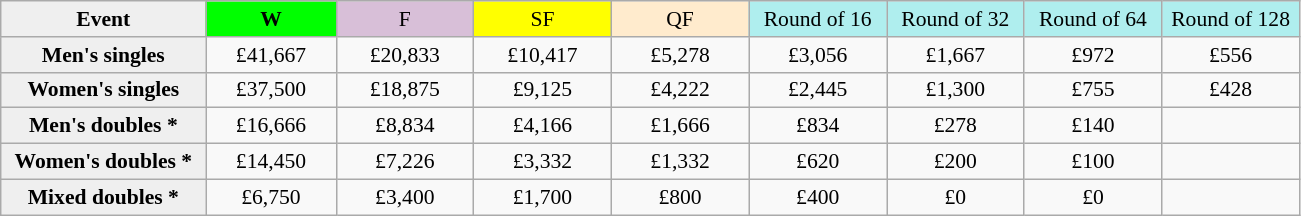<table class=wikitable style=font-size:90%;text-align:center>
<tr>
<td style="width:130px; background:#efefef;"><strong>Event</strong></td>
<td style="width:80px; background:lime;"><strong>W</strong></td>
<td style="width:85px; background:thistle;">F</td>
<td style="width:85px; background:#ff0;">SF</td>
<td style="width:85px; background:#ffebcd;">QF</td>
<td style="width:85px; background:#afeeee;">Round of 16</td>
<td style="width:85px; background:#afeeee;">Round of 32</td>
<td style="width:85px; background:#afeeee;">Round of 64</td>
<td style="width:85px; background:#afeeee;">Round of 128</td>
</tr>
<tr>
<td style="background:#efefef;"><strong>Men's singles</strong></td>
<td>£41,667</td>
<td>£20,833</td>
<td>£10,417</td>
<td>£5,278</td>
<td>£3,056</td>
<td>£1,667</td>
<td>£972</td>
<td>£556</td>
</tr>
<tr>
<td style="background:#efefef;"><strong>Women's singles</strong></td>
<td>£37,500</td>
<td>£18,875</td>
<td>£9,125</td>
<td>£4,222</td>
<td>£2,445</td>
<td>£1,300</td>
<td>£755</td>
<td>£428</td>
</tr>
<tr>
<td style="background:#efefef;"><strong>Men's doubles *</strong></td>
<td>£16,666</td>
<td>£8,834</td>
<td>£4,166</td>
<td>£1,666</td>
<td>£834</td>
<td>£278</td>
<td>£140</td>
<td></td>
</tr>
<tr>
<td style="background:#efefef;"><strong>Women's doubles *</strong></td>
<td>£14,450</td>
<td>£7,226</td>
<td>£3,332</td>
<td>£1,332</td>
<td>£620</td>
<td>£200</td>
<td>£100</td>
<td></td>
</tr>
<tr>
<td style="background:#efefef;"><strong>Mixed doubles *</strong></td>
<td>£6,750</td>
<td>£3,400</td>
<td>£1,700</td>
<td>£800</td>
<td>£400</td>
<td>£0</td>
<td>£0</td>
<td></td>
</tr>
</table>
